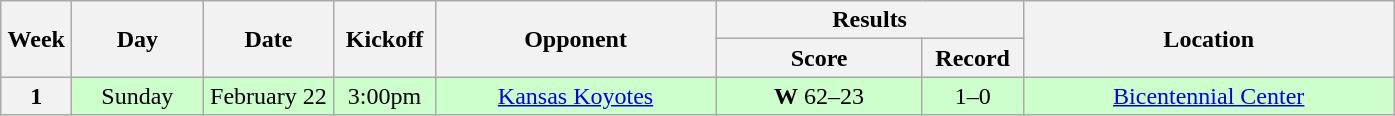<table class="wikitable">
<tr>
<th rowspan="2" width="40">Week</th>
<th rowspan="2" width="80">Day</th>
<th rowspan="2" width="80">Date</th>
<th rowspan="2" width="60">Kickoff</th>
<th rowspan="2" width="180">Opponent</th>
<th colspan="2" width="190">Results</th>
<th rowspan="2" width="240">Location</th>
</tr>
<tr>
<th width="130">Score</th>
<th width="60">Record</th>
</tr>
<tr align="center" bgcolor="#CCFFCC">
<th>1</th>
<td>Sunday</td>
<td>February 22</td>
<td>3:00pm</td>
<td><a href='#'>Kansas Koyotes</a></td>
<td><strong>W</strong> 62–23</td>
<td>1–0</td>
<td><a href='#'>Bicentennial Center</a></td>
</tr>
</table>
